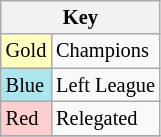<table class="wikitable" style="font-size:85%">
<tr>
<th colspan=2>Key</th>
</tr>
<tr>
<td bgcolor="#ffffbf">Gold</td>
<td>Champions</td>
</tr>
<tr>
<td bgcolor="#ace5ee">Blue</td>
<td>Left League</td>
</tr>
<tr>
<td bgcolor="#ffcfcf">Red</td>
<td>Relegated</td>
</tr>
<tr>
</tr>
</table>
